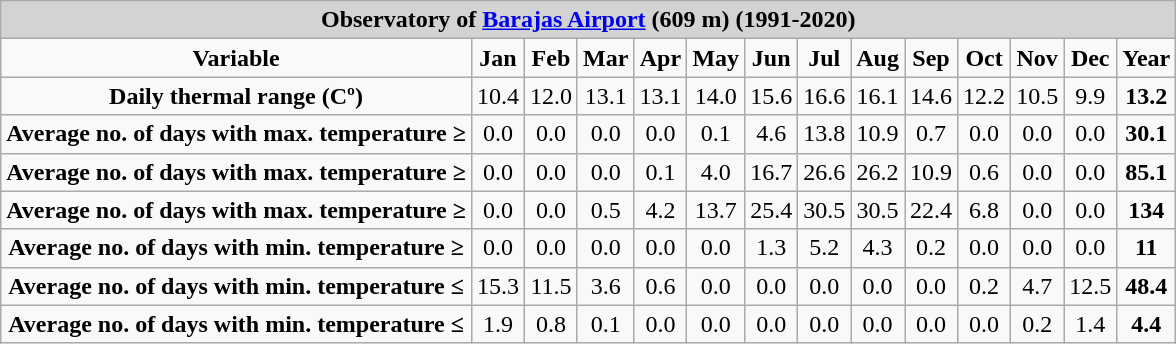<table class="wikitable" style="text-align:center">
<tr bgcolor="lightgrey">
<td colspan="14"><strong>Observatory of <a href='#'>Barajas Airport</a> (609 m) (1991-2020)</strong></td>
</tr>
<tr>
<td><strong>Variable</strong></td>
<td><strong>Jan</strong></td>
<td><strong>Feb</strong></td>
<td><strong>Mar</strong></td>
<td><strong>Apr</strong></td>
<td><strong>May</strong></td>
<td><strong>Jun</strong></td>
<td><strong>Jul</strong></td>
<td><strong>Aug</strong></td>
<td><strong>Sep</strong></td>
<td><strong>Oct</strong></td>
<td><strong>Nov</strong></td>
<td><strong>Dec</strong></td>
<td><strong>Year</strong></td>
</tr>
<tr>
<td><strong>Daily thermal range (Cº)</strong></td>
<td>10.4</td>
<td>12.0</td>
<td>13.1</td>
<td>13.1</td>
<td>14.0</td>
<td>15.6</td>
<td>16.6</td>
<td>16.1</td>
<td>14.6</td>
<td>12.2</td>
<td>10.5</td>
<td>9.9</td>
<td><strong>13.2</strong></td>
</tr>
<tr>
<td><strong>Average no. of days with max. temperature ≥ </strong></td>
<td>0.0</td>
<td>0.0</td>
<td>0.0</td>
<td>0.0</td>
<td>0.1</td>
<td>4.6</td>
<td>13.8</td>
<td>10.9</td>
<td>0.7</td>
<td>0.0</td>
<td>0.0</td>
<td>0.0</td>
<td><strong>30.1</strong></td>
</tr>
<tr>
<td><strong>Average no. of days with max. temperature ≥ </strong></td>
<td>0.0</td>
<td>0.0</td>
<td>0.0</td>
<td>0.1</td>
<td>4.0</td>
<td>16.7</td>
<td>26.6</td>
<td>26.2</td>
<td>10.9</td>
<td>0.6</td>
<td>0.0</td>
<td>0.0</td>
<td><strong>85.1</strong></td>
</tr>
<tr>
<td><strong>Average no. of days with max. temperature ≥ </strong></td>
<td>0.0</td>
<td>0.0</td>
<td>0.5</td>
<td>4.2</td>
<td>13.7</td>
<td>25.4</td>
<td>30.5</td>
<td>30.5</td>
<td>22.4</td>
<td>6.8</td>
<td>0.0</td>
<td>0.0</td>
<td><strong>134</strong></td>
</tr>
<tr>
<td><strong>Average no. of days with min. temperature ≥ </strong></td>
<td>0.0</td>
<td>0.0</td>
<td>0.0</td>
<td>0.0</td>
<td>0.0</td>
<td>1.3</td>
<td>5.2</td>
<td>4.3</td>
<td>0.2</td>
<td>0.0</td>
<td>0.0</td>
<td>0.0</td>
<td><strong>11</strong></td>
</tr>
<tr>
<td><strong>Average no. of days with min. temperature ≤ </strong></td>
<td>15.3</td>
<td>11.5</td>
<td>3.6</td>
<td>0.6</td>
<td>0.0</td>
<td>0.0</td>
<td>0.0</td>
<td>0.0</td>
<td>0.0</td>
<td>0.2</td>
<td>4.7</td>
<td>12.5</td>
<td><strong>48.4</strong></td>
</tr>
<tr>
<td><strong>Average no. of days with min. temperature ≤ </strong></td>
<td>1.9</td>
<td>0.8</td>
<td>0.1</td>
<td>0.0</td>
<td>0.0</td>
<td>0.0</td>
<td>0.0</td>
<td>0.0</td>
<td>0.0</td>
<td>0.0</td>
<td>0.2</td>
<td>1.4</td>
<td><strong>4.4</strong></td>
</tr>
</table>
